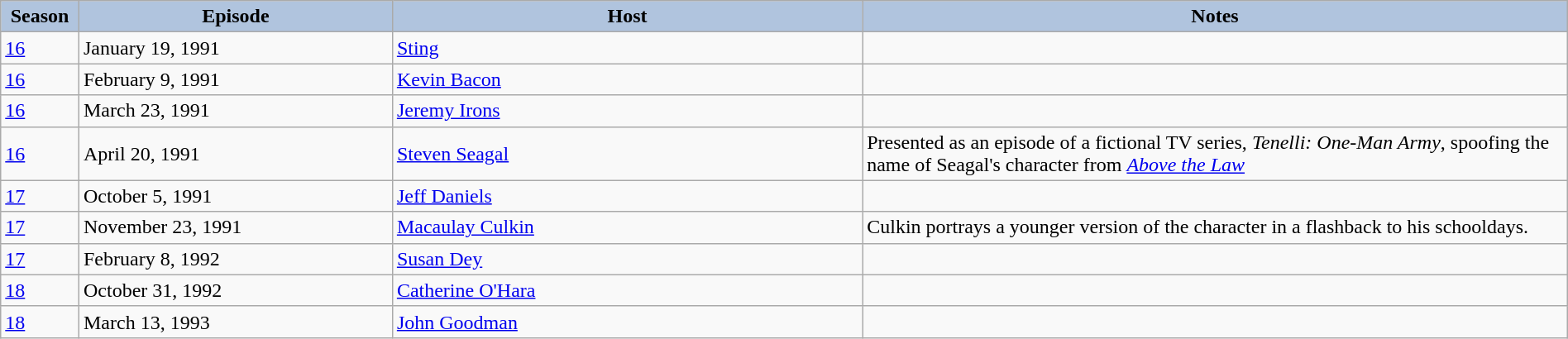<table class="wikitable" style="width:100%;">
<tr>
<th style="background:#B0C4DE;" width="5%">Season</th>
<th style="background:#B0C4DE;" width="20%">Episode</th>
<th style="background:#B0C4DE;" width="30%">Host</th>
<th style="background:#B0C4DE;" width="45%">Notes</th>
</tr>
<tr>
<td><a href='#'>16</a></td>
<td>January 19, 1991</td>
<td><a href='#'>Sting</a></td>
<td></td>
</tr>
<tr>
<td><a href='#'>16</a></td>
<td>February 9, 1991</td>
<td><a href='#'>Kevin Bacon</a></td>
<td></td>
</tr>
<tr>
<td><a href='#'>16</a></td>
<td>March 23, 1991</td>
<td><a href='#'>Jeremy Irons</a></td>
<td></td>
</tr>
<tr>
<td><a href='#'>16</a></td>
<td>April 20, 1991</td>
<td><a href='#'>Steven Seagal</a></td>
<td>Presented as an episode of a fictional TV series, <em>Tenelli: One-Man Army</em>, spoofing the name of Seagal's character from <em><a href='#'>Above the Law</a></em></td>
</tr>
<tr>
<td><a href='#'>17</a></td>
<td>October 5, 1991</td>
<td><a href='#'>Jeff Daniels</a></td>
<td></td>
</tr>
<tr>
<td><a href='#'>17</a></td>
<td>November 23, 1991</td>
<td><a href='#'>Macaulay Culkin</a></td>
<td>Culkin portrays a younger version of the character in a flashback to his schooldays.</td>
</tr>
<tr>
<td><a href='#'>17</a></td>
<td>February 8, 1992</td>
<td><a href='#'>Susan Dey</a></td>
<td></td>
</tr>
<tr>
<td><a href='#'>18</a></td>
<td>October 31, 1992</td>
<td><a href='#'>Catherine O'Hara</a></td>
<td></td>
</tr>
<tr>
<td><a href='#'>18</a></td>
<td>March 13, 1993</td>
<td><a href='#'>John Goodman</a></td>
<td></td>
</tr>
</table>
